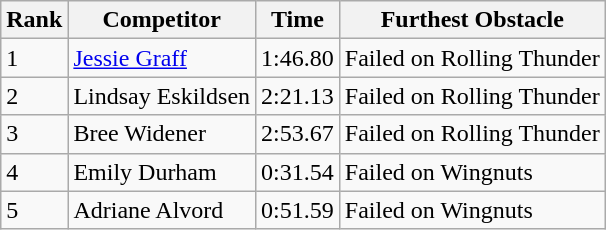<table class="wikitable sortable mw-collapsible">
<tr>
<th>Rank</th>
<th>Competitor</th>
<th>Time</th>
<th>Furthest Obstacle</th>
</tr>
<tr>
<td>1</td>
<td><a href='#'>Jessie Graff</a></td>
<td>1:46.80</td>
<td>Failed on Rolling Thunder</td>
</tr>
<tr>
<td>2</td>
<td>Lindsay Eskildsen</td>
<td>2:21.13</td>
<td>Failed on Rolling Thunder</td>
</tr>
<tr>
<td>3</td>
<td>Bree Widener</td>
<td>2:53.67</td>
<td>Failed on Rolling Thunder</td>
</tr>
<tr>
<td>4</td>
<td>Emily Durham</td>
<td>0:31.54</td>
<td>Failed on Wingnuts</td>
</tr>
<tr>
<td>5</td>
<td>Adriane Alvord</td>
<td>0:51.59</td>
<td>Failed on Wingnuts</td>
</tr>
</table>
